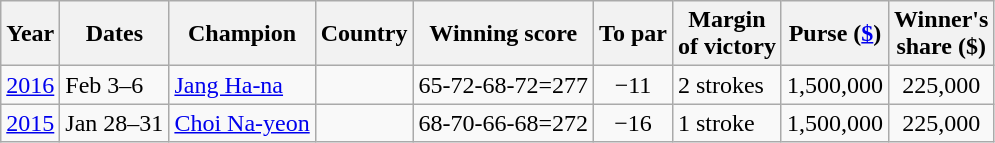<table class="wikitable">
<tr>
<th>Year</th>
<th>Dates</th>
<th>Champion</th>
<th>Country</th>
<th>Winning score</th>
<th>To par</th>
<th>Margin<br>of victory</th>
<th>Purse (<a href='#'>$</a>)</th>
<th>Winner's<br>share ($)</th>
</tr>
<tr>
<td><a href='#'>2016</a></td>
<td>Feb 3–6</td>
<td><a href='#'>Jang Ha-na</a></td>
<td></td>
<td align=right>65-72-68-72=277</td>
<td align=center>−11</td>
<td>2 strokes</td>
<td align=center>1,500,000</td>
<td align=center>225,000</td>
</tr>
<tr>
<td><a href='#'>2015</a></td>
<td>Jan 28–31</td>
<td><a href='#'>Choi Na-yeon</a></td>
<td></td>
<td align=right>68-70-66-68=272</td>
<td align=center>−16</td>
<td>1 stroke</td>
<td align=center>1,500,000</td>
<td align=center>225,000</td>
</tr>
</table>
